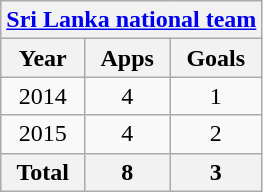<table class="wikitable" style="text-align:center">
<tr>
<th colspan=3><a href='#'>Sri Lanka national team</a></th>
</tr>
<tr>
<th>Year</th>
<th>Apps</th>
<th>Goals</th>
</tr>
<tr>
<td>2014</td>
<td>4</td>
<td>1</td>
</tr>
<tr>
<td>2015</td>
<td>4</td>
<td>2</td>
</tr>
<tr>
<th>Total</th>
<th>8</th>
<th>3</th>
</tr>
</table>
